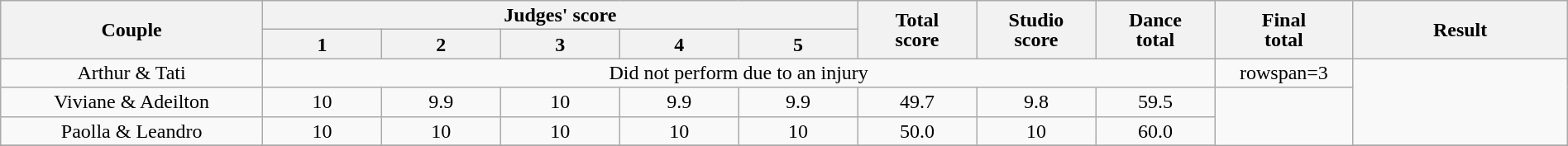<table class="wikitable" style="font-size:100%; line-height:16px; text-align:center" width="100%">
<tr>
<th rowspan=2 width="11.0%">Couple</th>
<th colspan=5 width="25.0%">Judges' score</th>
<th rowspan=2 width="05.0%">Total<br>score</th>
<th rowspan=2 width="05.0%">Studio<br>score</th>
<th rowspan=2 width="05.0%">Dance<br>total</th>
<th rowspan=2 width="05.0%">Final<br>total</th>
<th rowspan=2 width="09.0%">Result</th>
</tr>
<tr>
<th width="05.0%">1</th>
<th width="05.0%">2</th>
<th width="05.0%">3</th>
<th width="05.0%">4</th>
<th width="05.0%">5</th>
</tr>
<tr>
<td>Arthur & Tati</td>
<td colspan=8>Did not perform due to an injury</td>
<td>rowspan=3 </td>
<td rowspan=3></td>
</tr>
<tr>
<td>Viviane & Adeilton</td>
<td>10</td>
<td>9.9</td>
<td>10</td>
<td>9.9</td>
<td>9.9</td>
<td>49.7</td>
<td>9.8</td>
<td>59.5</td>
</tr>
<tr>
<td>Paolla & Leandro</td>
<td>10</td>
<td>10</td>
<td>10</td>
<td>10</td>
<td>10</td>
<td>50.0</td>
<td>10</td>
<td>60.0</td>
</tr>
<tr>
</tr>
</table>
